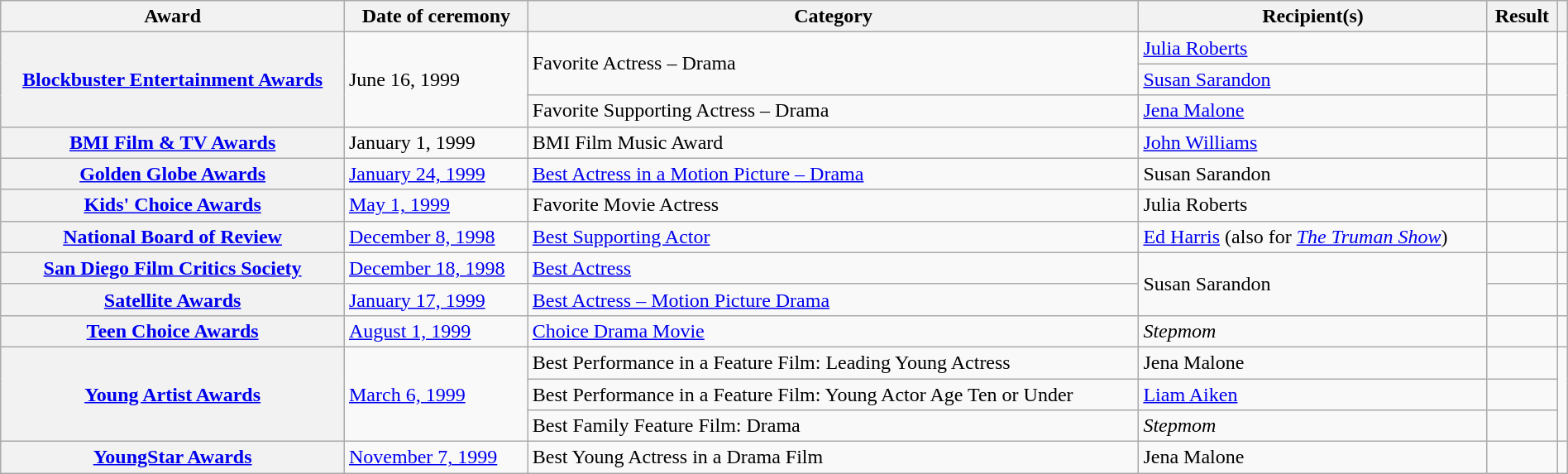<table class="wikitable plainrowheaders sortable" style="width:100%;">
<tr>
<th scope="col">Award</th>
<th scope="col">Date of ceremony</th>
<th scope="col">Category</th>
<th scope="col">Recipient(s)</th>
<th>Result</th>
<th class="unsortable" scope="col"></th>
</tr>
<tr>
<th rowspan="3" scope="row"><a href='#'>Blockbuster Entertainment Awards</a></th>
<td rowspan="3">June 16, 1999</td>
<td rowspan="2">Favorite Actress – Drama</td>
<td><a href='#'>Julia Roberts</a></td>
<td></td>
<td rowspan="3"></td>
</tr>
<tr>
<td><a href='#'>Susan Sarandon</a></td>
<td></td>
</tr>
<tr>
<td>Favorite Supporting Actress – Drama</td>
<td><a href='#'>Jena Malone</a></td>
<td></td>
</tr>
<tr>
<th scope="row"><a href='#'>BMI Film & TV Awards</a></th>
<td>January 1, 1999</td>
<td>BMI Film Music Award</td>
<td><a href='#'>John Williams</a></td>
<td></td>
<td></td>
</tr>
<tr>
<th scope="row"><a href='#'>Golden Globe Awards</a></th>
<td><a href='#'>January 24, 1999</a></td>
<td><a href='#'>Best Actress in a Motion Picture – Drama</a></td>
<td>Susan Sarandon</td>
<td></td>
<td></td>
</tr>
<tr>
<th scope="row"><a href='#'>Kids' Choice Awards</a></th>
<td><a href='#'>May 1, 1999</a></td>
<td>Favorite Movie Actress</td>
<td>Julia Roberts</td>
<td></td>
<td></td>
</tr>
<tr>
<th scope="row"><a href='#'>National Board of Review</a></th>
<td><a href='#'>December 8, 1998</a></td>
<td><a href='#'>Best Supporting Actor</a></td>
<td><a href='#'>Ed Harris</a> (also for <em><a href='#'>The Truman Show</a></em>)</td>
<td></td>
<td></td>
</tr>
<tr>
<th scope="row"><a href='#'>San Diego Film Critics Society</a></th>
<td><a href='#'>December 18, 1998</a></td>
<td><a href='#'>Best Actress</a></td>
<td rowspan="2">Susan Sarandon</td>
<td></td>
<td></td>
</tr>
<tr>
<th scope="row"><a href='#'>Satellite Awards</a></th>
<td><a href='#'>January 17, 1999</a></td>
<td><a href='#'>Best Actress – Motion Picture Drama</a></td>
<td></td>
<td></td>
</tr>
<tr>
<th scope="row"><a href='#'>Teen Choice Awards</a></th>
<td><a href='#'>August 1, 1999</a></td>
<td><a href='#'>Choice Drama Movie</a></td>
<td><em>Stepmom</em></td>
<td></td>
<td></td>
</tr>
<tr>
<th rowspan="3" scope="row"><a href='#'>Young Artist Awards</a></th>
<td rowspan="3"><a href='#'>March 6, 1999</a></td>
<td>Best Performance in a Feature Film: Leading Young Actress</td>
<td>Jena Malone</td>
<td></td>
<td rowspan="3"></td>
</tr>
<tr>
<td>Best Performance in a Feature Film: Young Actor Age Ten or Under</td>
<td><a href='#'>Liam Aiken</a></td>
<td></td>
</tr>
<tr>
<td>Best Family Feature Film: Drama</td>
<td><em>Stepmom</em></td>
<td></td>
</tr>
<tr>
<th scope="row"><a href='#'>YoungStar Awards</a></th>
<td><a href='#'>November 7, 1999</a></td>
<td>Best Young Actress in a Drama Film</td>
<td>Jena Malone</td>
<td></td>
<td></td>
</tr>
</table>
